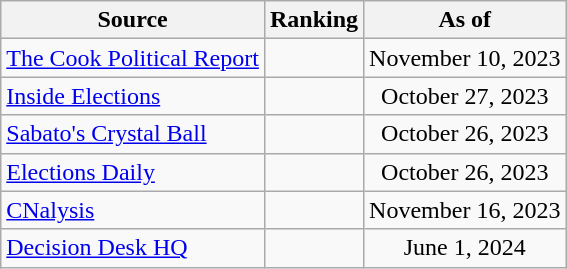<table class="wikitable" style="text-align:center">
<tr>
<th>Source</th>
<th>Ranking</th>
<th>As of</th>
</tr>
<tr>
<td align=left><a href='#'>The Cook Political Report</a></td>
<td></td>
<td>November 10, 2023</td>
</tr>
<tr>
<td align=left><a href='#'>Inside Elections</a></td>
<td></td>
<td>October 27, 2023</td>
</tr>
<tr>
<td align=left><a href='#'>Sabato's Crystal Ball</a></td>
<td></td>
<td>October 26, 2023</td>
</tr>
<tr>
<td align=left><a href='#'>Elections Daily</a></td>
<td></td>
<td>October 26, 2023</td>
</tr>
<tr>
<td align=left><a href='#'>CNalysis</a></td>
<td></td>
<td>November 16, 2023</td>
</tr>
<tr>
<td align=left><a href='#'>Decision Desk HQ</a></td>
<td></td>
<td>June 1, 2024</td>
</tr>
</table>
